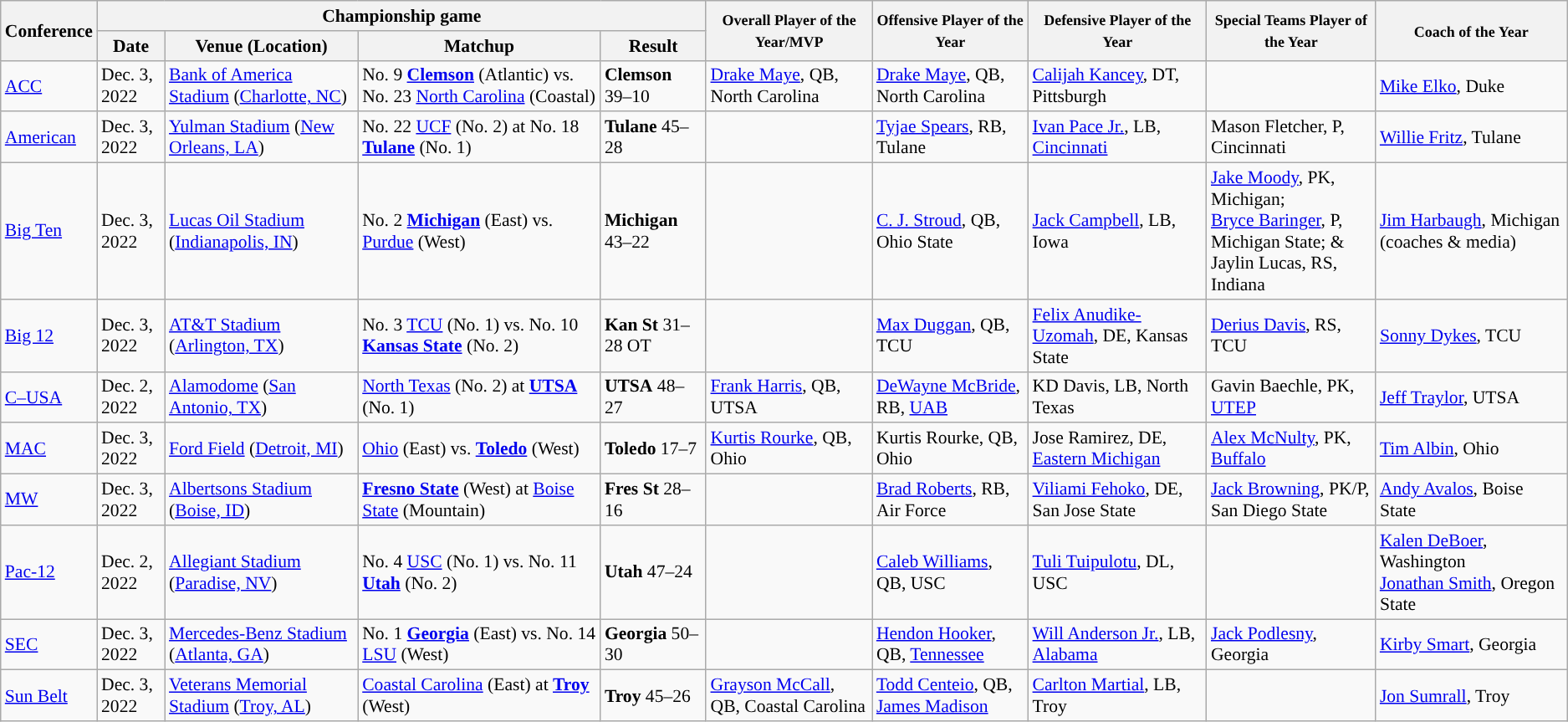<table class="wikitable" style="font-size:90%;">
<tr>
<th rowspan=2>Conference</th>
<th colspan=4>Championship game</th>
<th rowspan=2><small>Overall Player of the Year/MVP</small></th>
<th rowspan=2><small>Offensive Player of the Year</small></th>
<th rowspan=2><small>Defensive Player of the Year</small></th>
<th rowspan=2><small>Special Teams Player of the Year</small></th>
<th rowspan=2><small>Coach of the Year</small></th>
</tr>
<tr>
<th>Date</th>
<th>Venue (Location)</th>
<th>Matchup</th>
<th>Result</th>
</tr>
<tr>
<td><a href='#'>ACC</a></td>
<td>Dec. 3, 2022</td>
<td><a href='#'>Bank of America Stadium</a> (<a href='#'>Charlotte, NC</a>)</td>
<td>No. 9 <strong><a href='#'>Clemson</a></strong> (Atlantic) vs. No. 23 <a href='#'>North Carolina</a> (Coastal)</td>
<td><strong>Clemson</strong> 39–10</td>
<td><a href='#'>Drake Maye</a>, QB, North Carolina</td>
<td><a href='#'>Drake Maye</a>, QB, North Carolina</td>
<td><a href='#'>Calijah Kancey</a>, DT, Pittsburgh</td>
<td></td>
<td><a href='#'>Mike Elko</a>, Duke</td>
</tr>
<tr>
<td><a href='#'>American</a></td>
<td>Dec. 3, 2022</td>
<td><a href='#'>Yulman Stadium</a> (<a href='#'>New Orleans, LA</a>)</td>
<td>No. 22 <a href='#'>UCF</a> (No. 2) at No. 18 <strong><a href='#'>Tulane</a></strong> (No. 1)</td>
<td><strong>Tulane</strong> 45–28</td>
<td></td>
<td><a href='#'>Tyjae Spears</a>, RB, Tulane</td>
<td><a href='#'>Ivan Pace Jr.</a>, LB, <a href='#'>Cincinnati</a></td>
<td>Mason Fletcher, P, Cincinnati</td>
<td><a href='#'>Willie Fritz</a>, Tulane</td>
</tr>
<tr>
<td><a href='#'>Big Ten</a></td>
<td>Dec. 3, 2022</td>
<td><a href='#'>Lucas Oil Stadium</a> (<a href='#'>Indianapolis, IN</a>)</td>
<td>No. 2 <strong><a href='#'>Michigan</a></strong> (East) vs. <a href='#'>Purdue</a> (West)</td>
<td><strong>Michigan</strong> 43–22</td>
<td></td>
<td><a href='#'>C. J. Stroud</a>, QB, Ohio State</td>
<td><a href='#'>Jack Campbell</a>, LB, Iowa</td>
<td><a href='#'>Jake Moody</a>, PK, Michigan;<br><a href='#'>Bryce Baringer</a>, P, Michigan State; &<br>Jaylin Lucas, RS, Indiana</td>
<td><a href='#'>Jim Harbaugh</a>, Michigan (coaches & media)</td>
</tr>
<tr>
<td><a href='#'>Big 12</a></td>
<td>Dec. 3, 2022</td>
<td><a href='#'>AT&T Stadium</a> (<a href='#'>Arlington, TX</a>)</td>
<td>No. 3 <a href='#'>TCU</a> (No. 1) vs. No. 10 <strong><a href='#'>Kansas State</a></strong> (No. 2)</td>
<td><strong>Kan St</strong> 31–28 OT</td>
<td></td>
<td><a href='#'>Max Duggan</a>, QB, TCU</td>
<td><a href='#'>Felix Anudike-Uzomah</a>, DE, Kansas State</td>
<td><a href='#'>Derius Davis</a>, RS, TCU</td>
<td><a href='#'>Sonny Dykes</a>, TCU</td>
</tr>
<tr>
<td><a href='#'>C–USA</a></td>
<td>Dec. 2, 2022</td>
<td><a href='#'>Alamodome</a> (<a href='#'>San Antonio, TX</a>)</td>
<td><a href='#'>North Texas</a> (No. 2) at <strong><a href='#'>UTSA</a></strong> (No. 1)</td>
<td><strong>UTSA</strong> 48–27</td>
<td><a href='#'>Frank Harris</a>, QB, UTSA</td>
<td><a href='#'>DeWayne McBride</a>, RB, <a href='#'>UAB</a></td>
<td>KD Davis, LB, North Texas</td>
<td>Gavin Baechle, PK, <a href='#'>UTEP</a></td>
<td><a href='#'>Jeff Traylor</a>, UTSA</td>
</tr>
<tr>
<td><a href='#'>MAC</a></td>
<td>Dec. 3, 2022</td>
<td><a href='#'>Ford Field</a> (<a href='#'>Detroit, MI</a>)</td>
<td><a href='#'>Ohio</a> (East) vs. <strong><a href='#'>Toledo</a></strong> (West)</td>
<td><strong>Toledo</strong> 17–7</td>
<td><a href='#'>Kurtis Rourke</a>, QB, Ohio</td>
<td>Kurtis Rourke, QB, Ohio</td>
<td>Jose Ramirez, DE, <a href='#'>Eastern Michigan</a></td>
<td><a href='#'>Alex McNulty</a>, PK, <a href='#'>Buffalo</a></td>
<td><a href='#'>Tim Albin</a>, Ohio</td>
</tr>
<tr>
<td><a href='#'>MW</a></td>
<td>Dec. 3, 2022</td>
<td><a href='#'>Albertsons Stadium</a> (<a href='#'>Boise, ID</a>)</td>
<td><strong><a href='#'>Fresno State</a></strong> (West) at <a href='#'>Boise State</a> (Mountain)</td>
<td><strong>Fres St</strong> 28–16</td>
<td></td>
<td><a href='#'>Brad Roberts</a>, RB, Air Force</td>
<td><a href='#'>Viliami Fehoko</a>, DE, San Jose State</td>
<td><a href='#'>Jack Browning</a>, PK/P, San Diego State</td>
<td><a href='#'>Andy Avalos</a>, Boise State</td>
</tr>
<tr>
<td><a href='#'>Pac-12</a></td>
<td>Dec. 2, 2022</td>
<td><a href='#'>Allegiant Stadium</a> (<a href='#'>Paradise, NV</a>)</td>
<td>No. 4 <a href='#'>USC</a> (No. 1) vs. No. 11 <strong><a href='#'>Utah</a></strong> (No. 2)</td>
<td><strong>Utah</strong> 47–24</td>
<td></td>
<td><a href='#'>Caleb Williams</a>, QB, USC</td>
<td><a href='#'>Tuli Tuipulotu</a>, DL, USC</td>
<td></td>
<td><a href='#'>Kalen DeBoer</a>, Washington<br><a href='#'>Jonathan Smith</a>, Oregon State</td>
</tr>
<tr>
<td><a href='#'>SEC</a></td>
<td>Dec. 3, 2022</td>
<td><a href='#'>Mercedes-Benz Stadium</a> (<a href='#'>Atlanta, GA</a>)</td>
<td>No. 1 <strong><a href='#'>Georgia</a></strong> (East) vs. No. 14 <a href='#'>LSU</a> (West)</td>
<td><strong>Georgia</strong> 50–30</td>
<td></td>
<td><a href='#'>Hendon Hooker</a>, QB, <a href='#'>Tennessee</a></td>
<td><a href='#'>Will Anderson Jr.</a>, LB, <a href='#'>Alabama</a></td>
<td><a href='#'>Jack Podlesny</a>, Georgia</td>
<td><a href='#'>Kirby Smart</a>, Georgia</td>
</tr>
<tr>
<td><a href='#'>Sun Belt</a></td>
<td>Dec. 3, 2022</td>
<td><a href='#'>Veterans Memorial Stadium</a> (<a href='#'>Troy, AL</a>)</td>
<td><a href='#'>Coastal Carolina</a> (East) at <strong><a href='#'>Troy</a></strong> (West)</td>
<td><strong>Troy</strong> 45–26</td>
<td><a href='#'>Grayson McCall</a>, QB, Coastal Carolina</td>
<td><a href='#'>Todd Centeio</a>, QB, <a href='#'>James Madison</a></td>
<td><a href='#'>Carlton Martial</a>, LB, Troy</td>
<td></td>
<td><a href='#'>Jon Sumrall</a>, Troy</td>
</tr>
</table>
